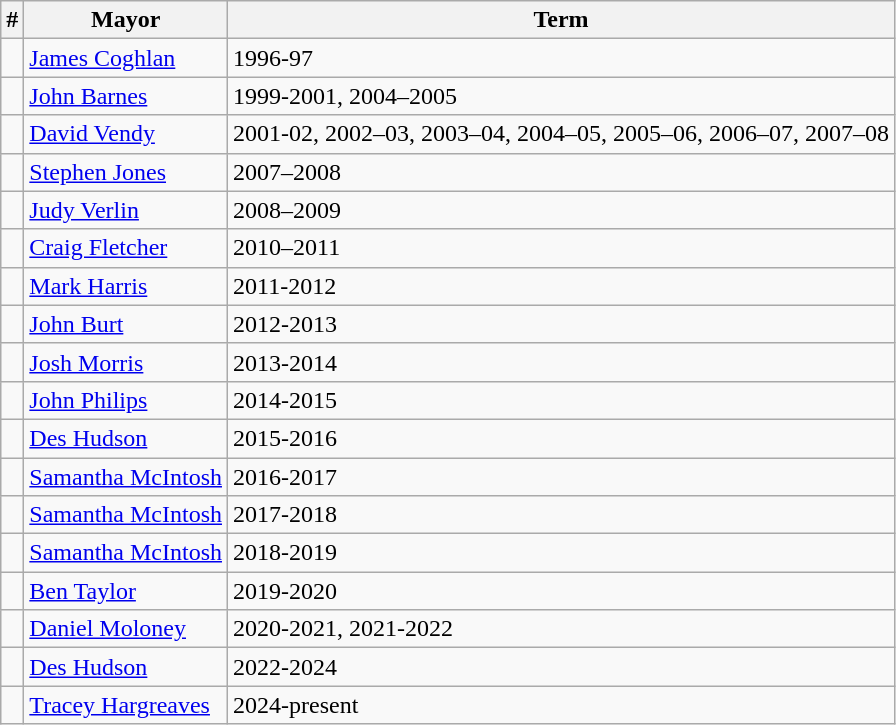<table class="wikitable">
<tr>
<th>#</th>
<th>Mayor</th>
<th>Term</th>
</tr>
<tr>
<td></td>
<td><a href='#'>James Coghlan</a></td>
<td>1996-97</td>
</tr>
<tr>
<td></td>
<td><a href='#'>John Barnes</a></td>
<td>1999-2001, 2004–2005</td>
</tr>
<tr>
<td></td>
<td><a href='#'>David Vendy</a></td>
<td>2001-02, 2002–03, 2003–04, 2004–05, 2005–06, 2006–07, 2007–08</td>
</tr>
<tr>
<td></td>
<td><a href='#'>Stephen Jones</a></td>
<td>2007–2008</td>
</tr>
<tr>
<td></td>
<td><a href='#'>Judy Verlin</a></td>
<td>2008–2009</td>
</tr>
<tr>
<td></td>
<td><a href='#'>Craig Fletcher</a></td>
<td>2010–2011</td>
</tr>
<tr>
<td></td>
<td><a href='#'>Mark Harris</a></td>
<td>2011-2012</td>
</tr>
<tr>
<td></td>
<td><a href='#'>John Burt</a></td>
<td>2012-2013</td>
</tr>
<tr>
<td></td>
<td><a href='#'>Josh Morris</a></td>
<td>2013-2014</td>
</tr>
<tr>
<td></td>
<td><a href='#'>John Philips</a></td>
<td>2014-2015</td>
</tr>
<tr>
<td></td>
<td><a href='#'>Des Hudson</a></td>
<td>2015-2016</td>
</tr>
<tr>
<td></td>
<td><a href='#'>Samantha McIntosh</a></td>
<td>2016-2017</td>
</tr>
<tr>
<td></td>
<td><a href='#'>Samantha McIntosh</a></td>
<td>2017-2018</td>
</tr>
<tr>
<td></td>
<td><a href='#'>Samantha McIntosh</a></td>
<td>2018-2019</td>
</tr>
<tr>
<td></td>
<td><a href='#'>Ben Taylor</a></td>
<td>2019-2020</td>
</tr>
<tr>
<td></td>
<td><a href='#'>Daniel Moloney</a></td>
<td>2020-2021, 2021-2022</td>
</tr>
<tr>
<td></td>
<td><a href='#'>Des Hudson</a></td>
<td>2022-2024</td>
</tr>
<tr>
<td></td>
<td><a href='#'>Tracey Hargreaves</a></td>
<td>2024-present</td>
</tr>
</table>
